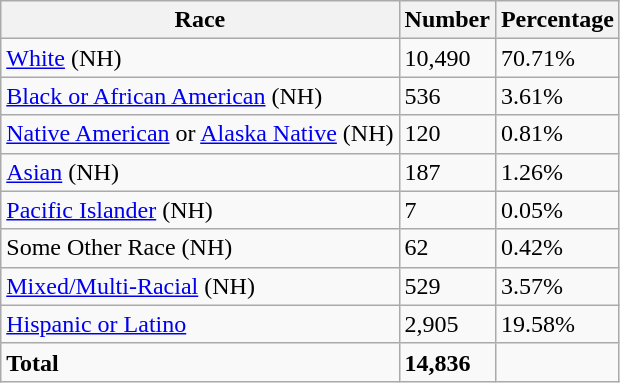<table class="wikitable">
<tr>
<th>Race</th>
<th>Number</th>
<th>Percentage</th>
</tr>
<tr>
<td><a href='#'>White</a> (NH)</td>
<td>10,490</td>
<td>70.71%</td>
</tr>
<tr>
<td><a href='#'>Black or African American</a> (NH)</td>
<td>536</td>
<td>3.61%</td>
</tr>
<tr>
<td><a href='#'>Native American</a> or <a href='#'>Alaska Native</a> (NH)</td>
<td>120</td>
<td>0.81%</td>
</tr>
<tr>
<td><a href='#'>Asian</a> (NH)</td>
<td>187</td>
<td>1.26%</td>
</tr>
<tr>
<td><a href='#'>Pacific Islander</a> (NH)</td>
<td>7</td>
<td>0.05%</td>
</tr>
<tr>
<td>Some Other Race (NH)</td>
<td>62</td>
<td>0.42%</td>
</tr>
<tr>
<td><a href='#'>Mixed/Multi-Racial</a> (NH)</td>
<td>529</td>
<td>3.57%</td>
</tr>
<tr>
<td><a href='#'>Hispanic or Latino</a></td>
<td>2,905</td>
<td>19.58%</td>
</tr>
<tr>
<td><strong>Total</strong></td>
<td><strong>14,836</strong></td>
<td></td>
</tr>
</table>
